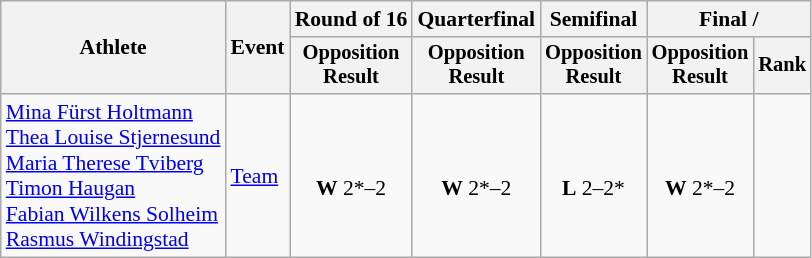<table class=wikitable style="font-size:90%">
<tr>
<th rowspan=2>Athlete</th>
<th rowspan=2>Event</th>
<th>Round of 16</th>
<th>Quarterfinal</th>
<th>Semifinal</th>
<th colspan=2>Final / </th>
</tr>
<tr style=font-size:95%>
<th>Opposition<br>Result</th>
<th>Opposition<br>Result</th>
<th>Opposition<br>Result</th>
<th>Opposition<br>Result</th>
<th>Rank</th>
</tr>
<tr align=center>
<td align=left><a href='#'>Mina Fürst Holtmann</a><br><a href='#'>Thea Louise Stjernesund</a><br><a href='#'>Maria Therese Tviberg</a><br><a href='#'>Timon Haugan</a><br><a href='#'>Fabian Wilkens Solheim</a><br><a href='#'>Rasmus Windingstad</a></td>
<td align=left><a href='#'>Team</a></td>
<td><br><strong>W</strong> 2*–2</td>
<td><br><strong>W</strong> 2*–2</td>
<td><br><strong>L</strong> 2–2*</td>
<td><br><strong>W</strong> 2*–2</td>
<td></td>
</tr>
</table>
